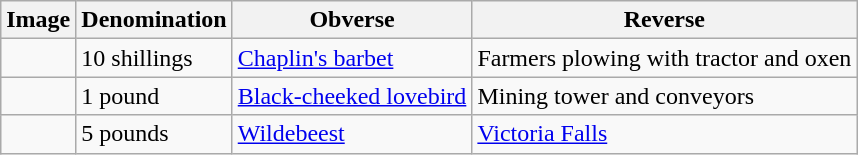<table class="wikitable">
<tr>
<th>Image</th>
<th>Denomination</th>
<th>Obverse</th>
<th>Reverse</th>
</tr>
<tr>
<td align="center"></td>
<td>10 shillings</td>
<td><a href='#'>Chaplin's barbet</a></td>
<td>Farmers plowing with tractor and oxen</td>
</tr>
<tr>
<td align="center"></td>
<td>1 pound</td>
<td><a href='#'>Black-cheeked lovebird</a></td>
<td>Mining tower and conveyors</td>
</tr>
<tr>
<td align="center"></td>
<td>5 pounds</td>
<td><a href='#'>Wildebeest</a></td>
<td><a href='#'>Victoria Falls</a></td>
</tr>
</table>
